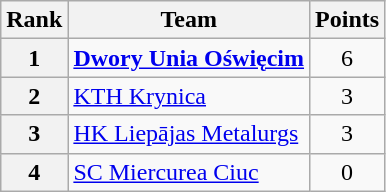<table class="wikitable" style="text-align: center;">
<tr>
<th>Rank</th>
<th>Team</th>
<th>Points</th>
</tr>
<tr>
<th>1</th>
<td style="text-align: left;"> <strong><a href='#'>Dwory Unia Oświęcim</a> </strong></td>
<td>6</td>
</tr>
<tr>
<th>2</th>
<td style="text-align: left;"> <a href='#'>KTH Krynica</a></td>
<td>3</td>
</tr>
<tr>
<th>3</th>
<td style="text-align: left;"> <a href='#'>HK Liepājas Metalurgs</a></td>
<td>3</td>
</tr>
<tr>
<th>4</th>
<td style="text-align: left;"> <a href='#'>SC Miercurea Ciuc</a></td>
<td>0</td>
</tr>
</table>
